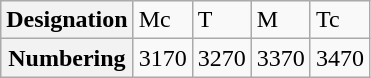<table class="wikitable">
<tr>
<th>Designation</th>
<td>Mc</td>
<td>T</td>
<td>M</td>
<td>Tc</td>
</tr>
<tr>
<th>Numbering</th>
<td>3170</td>
<td>3270</td>
<td>3370</td>
<td>3470</td>
</tr>
</table>
